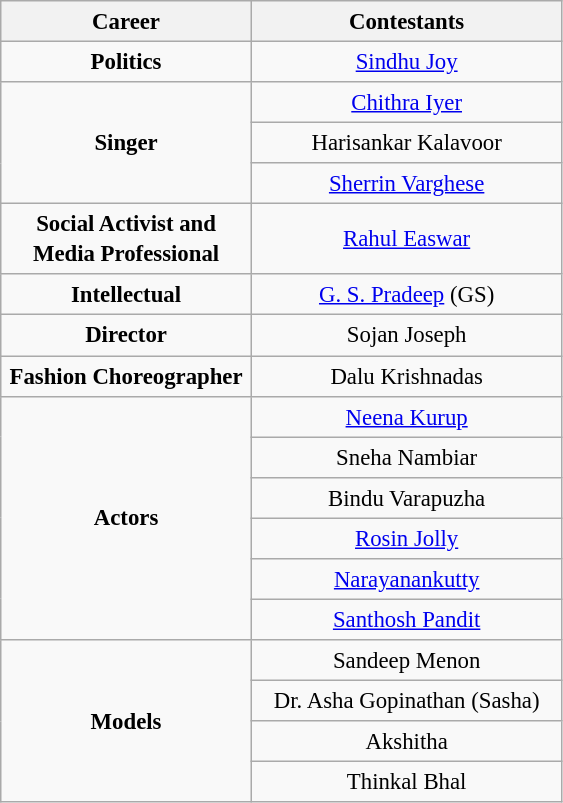<table class="wikitable" style="text-align:center; font-size:95%; line-height:20px;">
<tr>
<th style="width:160px;">Career</th>
<th style="width:200px;">Contestants</th>
</tr>
<tr>
<td><strong>Politics</strong></td>
<td><a href='#'>Sindhu Joy</a></td>
</tr>
<tr>
<td rowspan="3"><strong>Singer</strong></td>
<td><a href='#'>Chithra Iyer</a></td>
</tr>
<tr>
<td>Harisankar Kalavoor</td>
</tr>
<tr>
<td><a href='#'>Sherrin Varghese</a></td>
</tr>
<tr>
<td><strong>Social Activist and Media Professional</strong></td>
<td><a href='#'>Rahul Easwar</a></td>
</tr>
<tr>
<td><strong>Intellectual</strong></td>
<td><a href='#'>G. S. Pradeep</a> (GS)</td>
</tr>
<tr>
<td><strong>Director</strong></td>
<td>Sojan Joseph</td>
</tr>
<tr>
<td><strong>Fashion Choreographer</strong></td>
<td>Dalu Krishnadas</td>
</tr>
<tr>
<td rowspan="6"><strong>Actors</strong></td>
<td><a href='#'>Neena Kurup</a></td>
</tr>
<tr>
<td>Sneha Nambiar</td>
</tr>
<tr>
<td>Bindu Varapuzha</td>
</tr>
<tr>
<td><a href='#'>Rosin Jolly</a></td>
</tr>
<tr>
<td><a href='#'>Narayanankutty</a></td>
</tr>
<tr>
<td><a href='#'>Santhosh Pandit</a></td>
</tr>
<tr>
<td rowspan="4"><strong>Models</strong></td>
<td>Sandeep Menon</td>
</tr>
<tr>
<td>Dr. Asha Gopinathan (Sasha)</td>
</tr>
<tr>
<td>Akshitha</td>
</tr>
<tr>
<td>Thinkal Bhal</td>
</tr>
</table>
